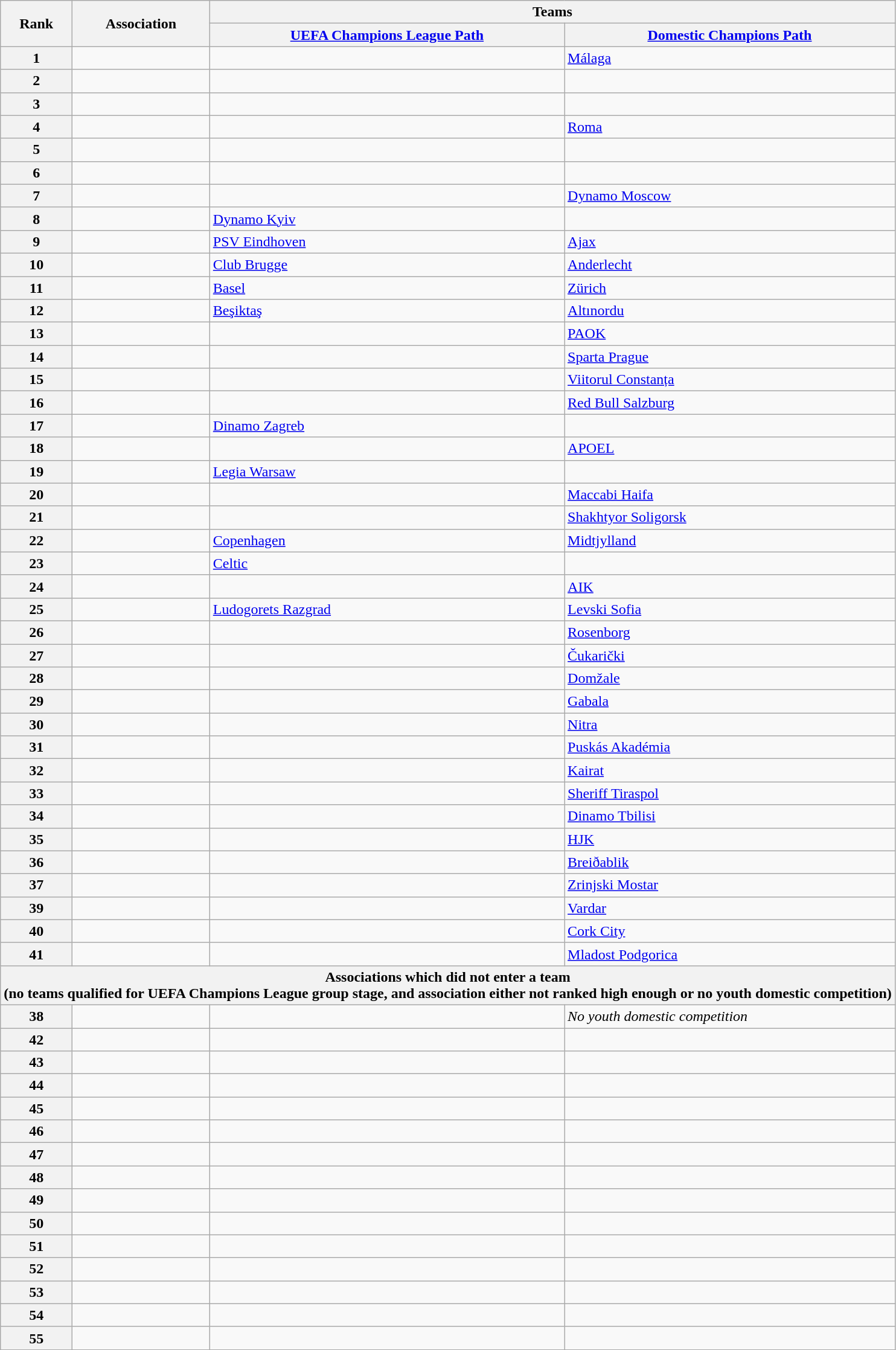<table class="wikitable">
<tr>
<th rowspan=2>Rank</th>
<th rowspan=2>Association</th>
<th colspan=2>Teams</th>
</tr>
<tr>
<th><a href='#'>UEFA Champions League Path</a></th>
<th><a href='#'>Domestic Champions Path</a></th>
</tr>
<tr>
<th>1</th>
<td></td>
<td></td>
<td><a href='#'>Málaga</a> </td>
</tr>
<tr>
<th>2</th>
<td></td>
<td></td>
<td></td>
</tr>
<tr>
<th>3</th>
<td></td>
<td></td>
<td></td>
</tr>
<tr>
<th>4</th>
<td></td>
<td></td>
<td><a href='#'>Roma</a> </td>
</tr>
<tr>
<th>5</th>
<td></td>
<td></td>
<td></td>
</tr>
<tr>
<th>6</th>
<td></td>
<td></td>
<td></td>
</tr>
<tr>
<th>7</th>
<td></td>
<td></td>
<td><a href='#'>Dynamo Moscow</a> </td>
</tr>
<tr>
<th>8</th>
<td></td>
<td><a href='#'>Dynamo Kyiv</a> </td>
<td></td>
</tr>
<tr>
<th>9</th>
<td></td>
<td><a href='#'>PSV Eindhoven</a></td>
<td><a href='#'>Ajax</a> </td>
</tr>
<tr>
<th>10</th>
<td></td>
<td><a href='#'>Club Brugge</a></td>
<td><a href='#'>Anderlecht</a> </td>
</tr>
<tr>
<th>11</th>
<td></td>
<td><a href='#'>Basel</a></td>
<td><a href='#'>Zürich</a> </td>
</tr>
<tr>
<th>12</th>
<td></td>
<td><a href='#'>Beşiktaş</a></td>
<td><a href='#'>Altınordu</a> </td>
</tr>
<tr>
<th>13</th>
<td></td>
<td></td>
<td><a href='#'>PAOK</a> </td>
</tr>
<tr>
<th>14</th>
<td></td>
<td></td>
<td><a href='#'>Sparta Prague</a> </td>
</tr>
<tr>
<th>15</th>
<td></td>
<td></td>
<td><a href='#'>Viitorul Constanța</a> </td>
</tr>
<tr>
<th>16</th>
<td></td>
<td></td>
<td><a href='#'>Red Bull Salzburg</a> </td>
</tr>
<tr>
<th>17</th>
<td></td>
<td><a href='#'>Dinamo Zagreb</a> </td>
<td></td>
</tr>
<tr>
<th>18</th>
<td></td>
<td></td>
<td><a href='#'>APOEL</a> </td>
</tr>
<tr>
<th>19</th>
<td></td>
<td><a href='#'>Legia Warsaw</a> </td>
<td></td>
</tr>
<tr>
<th>20</th>
<td></td>
<td></td>
<td><a href='#'>Maccabi Haifa</a> </td>
</tr>
<tr>
<th>21</th>
<td></td>
<td></td>
<td><a href='#'>Shakhtyor Soligorsk</a> </td>
</tr>
<tr>
<th>22</th>
<td></td>
<td><a href='#'>Copenhagen</a></td>
<td><a href='#'>Midtjylland</a> </td>
</tr>
<tr>
<th>23</th>
<td></td>
<td><a href='#'>Celtic</a> </td>
<td></td>
</tr>
<tr>
<th>24</th>
<td></td>
<td></td>
<td><a href='#'>AIK</a> </td>
</tr>
<tr>
<th>25</th>
<td></td>
<td><a href='#'>Ludogorets Razgrad</a></td>
<td><a href='#'>Levski Sofia</a> </td>
</tr>
<tr>
<th>26</th>
<td></td>
<td></td>
<td><a href='#'>Rosenborg</a> </td>
</tr>
<tr>
<th>27</th>
<td></td>
<td></td>
<td><a href='#'>Čukarički</a> </td>
</tr>
<tr>
<th>28</th>
<td></td>
<td></td>
<td><a href='#'>Domžale</a> </td>
</tr>
<tr>
<th>29</th>
<td></td>
<td></td>
<td><a href='#'>Gabala</a> </td>
</tr>
<tr>
<th>30</th>
<td></td>
<td></td>
<td><a href='#'>Nitra</a> </td>
</tr>
<tr>
<th>31</th>
<td></td>
<td></td>
<td><a href='#'>Puskás Akadémia</a> </td>
</tr>
<tr>
<th>32</th>
<td></td>
<td></td>
<td><a href='#'>Kairat</a> </td>
</tr>
<tr>
<th>33</th>
<td></td>
<td></td>
<td><a href='#'>Sheriff Tiraspol</a> </td>
</tr>
<tr>
<th>34</th>
<td></td>
<td></td>
<td><a href='#'>Dinamo Tbilisi</a> </td>
</tr>
<tr>
<th>35</th>
<td></td>
<td></td>
<td><a href='#'>HJK</a> </td>
</tr>
<tr>
<th>36</th>
<td></td>
<td></td>
<td><a href='#'>Breiðablik</a> </td>
</tr>
<tr>
<th>37</th>
<td></td>
<td></td>
<td><a href='#'>Zrinjski Mostar</a> </td>
</tr>
<tr>
<th>39</th>
<td></td>
<td></td>
<td><a href='#'>Vardar</a> </td>
</tr>
<tr>
<th>40</th>
<td></td>
<td></td>
<td><a href='#'>Cork City</a> </td>
</tr>
<tr>
<th>41</th>
<td></td>
<td></td>
<td><a href='#'>Mladost Podgorica</a> </td>
</tr>
<tr>
<th colspan=4>Associations which did not enter a team<br>(no teams qualified for UEFA Champions League group stage, and association either not ranked high enough or no youth domestic competition)</th>
</tr>
<tr>
<th>38</th>
<td></td>
<td></td>
<td><em>No youth domestic competition</em></td>
</tr>
<tr>
<th>42</th>
<td></td>
<td></td>
<td></td>
</tr>
<tr>
<th>43</th>
<td></td>
<td></td>
<td></td>
</tr>
<tr>
<th>44</th>
<td></td>
<td></td>
<td></td>
</tr>
<tr>
<th>45</th>
<td></td>
<td></td>
<td></td>
</tr>
<tr>
<th>46</th>
<td></td>
<td></td>
<td></td>
</tr>
<tr>
<th>47</th>
<td></td>
<td></td>
<td></td>
</tr>
<tr>
<th>48</th>
<td></td>
<td></td>
<td></td>
</tr>
<tr>
<th>49</th>
<td></td>
<td></td>
<td></td>
</tr>
<tr>
<th>50</th>
<td></td>
<td></td>
<td></td>
</tr>
<tr>
<th>51</th>
<td></td>
<td></td>
<td></td>
</tr>
<tr>
<th>52</th>
<td></td>
<td></td>
<td></td>
</tr>
<tr>
<th>53</th>
<td></td>
<td></td>
<td></td>
</tr>
<tr>
<th>54</th>
<td></td>
<td></td>
<td></td>
</tr>
<tr>
<th>55</th>
<td></td>
<td></td>
<td></td>
</tr>
</table>
